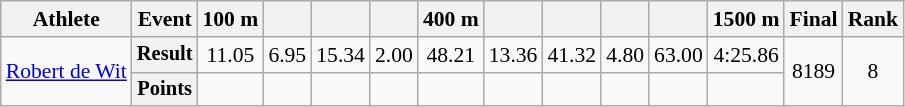<table class="wikitable" style="font-size:90%">
<tr>
<th>Athlete</th>
<th>Event</th>
<th>100 m</th>
<th></th>
<th></th>
<th></th>
<th>400 m</th>
<th></th>
<th></th>
<th></th>
<th></th>
<th>1500 m</th>
<th>Final</th>
<th>Rank</th>
</tr>
<tr align=center>
<td rowspan=2 align=left><a href='#'>Robert de Wit</a></td>
<th style="font-size:95%">Result</th>
<td>11.05</td>
<td>6.95</td>
<td>15.34</td>
<td>2.00</td>
<td>48.21</td>
<td>13.36</td>
<td>41.32</td>
<td>4.80</td>
<td>63.00</td>
<td>4:25.86</td>
<td rowspan=2>8189</td>
<td rowspan=2>8</td>
</tr>
<tr align=center>
<th style="font-size:95%">Points</th>
<td></td>
<td></td>
<td></td>
<td></td>
<td></td>
<td></td>
<td></td>
<td></td>
<td></td>
<td></td>
</tr>
</table>
